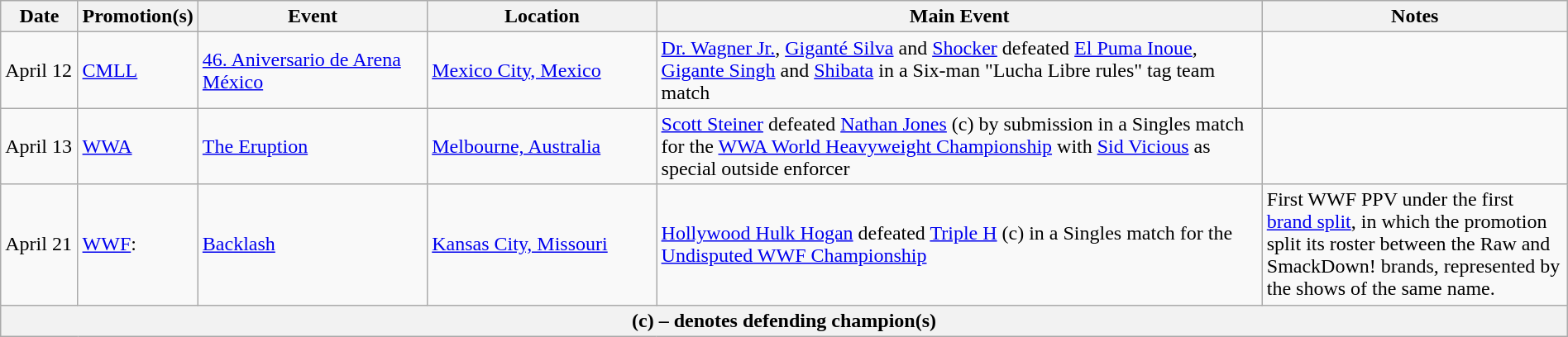<table class="wikitable" style="width:100%;">
<tr>
<th width="5%">Date</th>
<th width="5%">Promotion(s)</th>
<th style="width:15%;">Event</th>
<th style="width:15%;">Location</th>
<th style="width:40%;">Main Event</th>
<th style="width:20%;">Notes</th>
</tr>
<tr>
<td>April 12</td>
<td><a href='#'>CMLL</a></td>
<td><a href='#'>46. Aniversario de Arena México</a></td>
<td><a href='#'>Mexico City, Mexico</a></td>
<td><a href='#'>Dr. Wagner Jr.</a>, <a href='#'>Giganté Silva</a> and <a href='#'>Shocker</a> defeated <a href='#'>El Puma Inoue</a>, <a href='#'>Gigante Singh</a> and <a href='#'>Shibata</a> in a Six-man "Lucha Libre rules" tag team match</td>
<td></td>
</tr>
<tr>
<td>April 13</td>
<td><a href='#'>WWA</a></td>
<td><a href='#'>The Eruption</a></td>
<td><a href='#'>Melbourne, Australia</a></td>
<td><a href='#'>Scott Steiner</a> defeated <a href='#'>Nathan Jones</a> (c) by submission in a Singles match for the <a href='#'>WWA World Heavyweight Championship</a> with <a href='#'>Sid Vicious</a> as special outside enforcer</td>
<td></td>
</tr>
<tr>
<td>April 21</td>
<td><a href='#'>WWF</a>:<br></td>
<td><a href='#'>Backlash</a></td>
<td><a href='#'>Kansas City, Missouri</a></td>
<td><a href='#'>Hollywood Hulk Hogan</a> defeated <a href='#'>Triple H</a> (c) in a Singles match for the <a href='#'>Undisputed WWF Championship</a></td>
<td>First WWF PPV under the first <a href='#'>brand split</a>, in which the promotion split its roster between the Raw and SmackDown! brands, represented by the shows of the same name.</td>
</tr>
<tr>
<th colspan="6">(c) – denotes defending champion(s)</th>
</tr>
</table>
